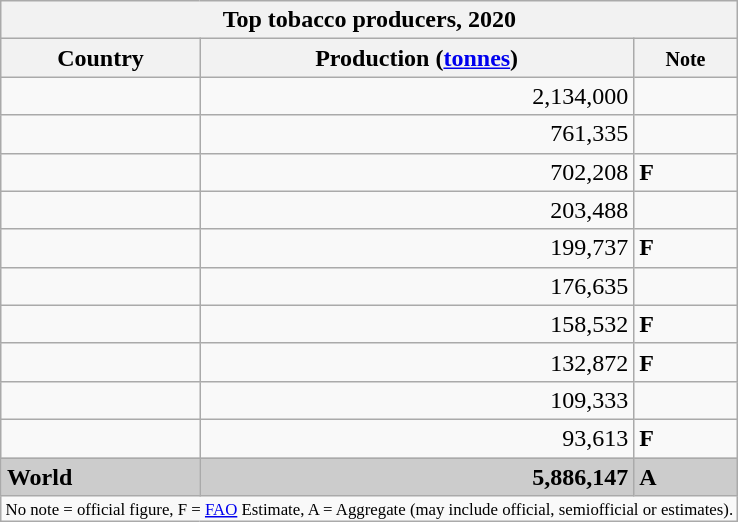<table class="wikitable" style="float:right; margin: 0 0 0.5em 1em">
<tr>
<th colspan=3>Top tobacco producers, 2020</th>
</tr>
<tr>
<th>Country</th>
<th>Production (<a href='#'>tonnes</a>)</th>
<th><small>Note</small></th>
</tr>
<tr>
<td></td>
<td align=right>2,134,000</td>
<td></td>
</tr>
<tr>
<td></td>
<td align=right>761,335</td>
<td></td>
</tr>
<tr>
<td></td>
<td align=right>702,208</td>
<td><strong>F</strong></td>
</tr>
<tr>
<td></td>
<td align=right>203,488</td>
<td></td>
</tr>
<tr>
<td></td>
<td align=right>199,737</td>
<td><strong>F</strong></td>
</tr>
<tr>
<td></td>
<td align=right>176,635</td>
<td></td>
</tr>
<tr>
<td></td>
<td align=right>158,532</td>
<td><strong>F</strong></td>
</tr>
<tr>
<td></td>
<td align=right>132,872</td>
<td><strong>F</strong></td>
</tr>
<tr>
<td></td>
<td align=right>109,333</td>
<td></td>
</tr>
<tr>
<td></td>
<td align=right>93,613</td>
<td><strong>F</strong></td>
</tr>
<tr style="background:#ccc;">
<td><strong>World</strong></td>
<td align=right><strong>5,886,147</strong></td>
<td><strong>A</strong></td>
</tr>
<tr>
<td colspan=5 style="font-size:.7em">No note = official figure, F = <a href='#'>FAO</a> Estimate, A = Aggregate (may include official, semiofficial or estimates).</td>
</tr>
</table>
